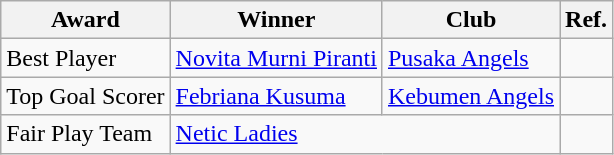<table class="wikitable">
<tr>
<th>Award</th>
<th>Winner</th>
<th>Club</th>
<th>Ref.</th>
</tr>
<tr>
<td>Best Player</td>
<td> <a href='#'>Novita Murni Piranti</a></td>
<td><a href='#'>Pusaka Angels</a></td>
<td></td>
</tr>
<tr>
<td>Top Goal Scorer</td>
<td> <a href='#'>Febriana Kusuma</a></td>
<td><a href='#'>Kebumen Angels</a></td>
<td></td>
</tr>
<tr>
<td>Fair Play Team</td>
<td colspan="2"><a href='#'>Netic Ladies</a></td>
<td></td>
</tr>
</table>
